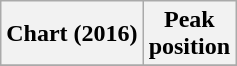<table class="wikitable sortable plainrowheaders">
<tr>
<th>Chart (2016)</th>
<th>Peak<br>position</th>
</tr>
<tr>
</tr>
</table>
